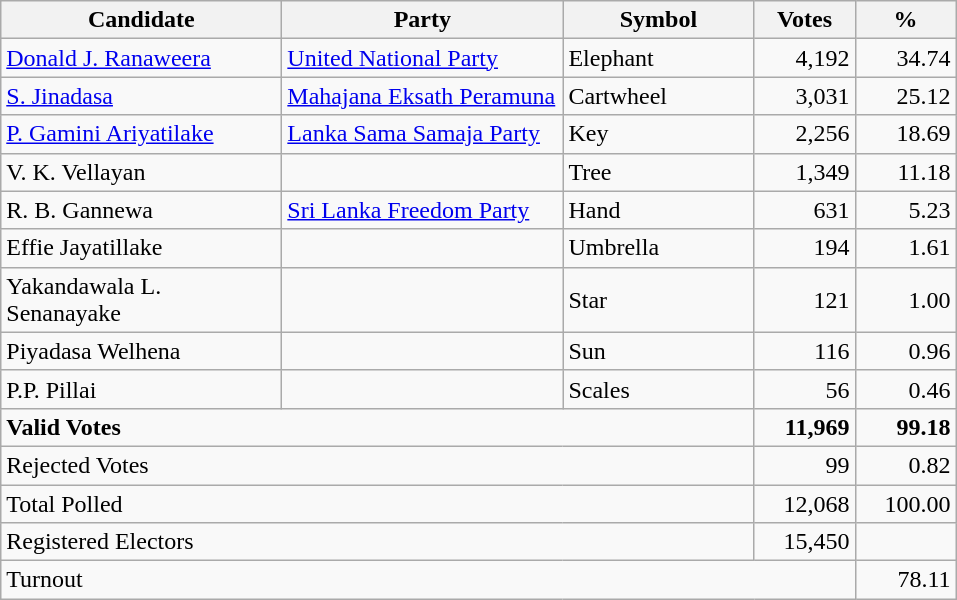<table class="wikitable" border="1" style="text-align:right;">
<tr>
<th align=left width="180">Candidate</th>
<th align=left width="180">Party</th>
<th align=left width="120">Symbol</th>
<th align=left width="60">Votes</th>
<th align=left width="60">%</th>
</tr>
<tr>
<td align=left><a href='#'>Donald J. Ranaweera</a></td>
<td align=left><a href='#'>United National Party</a></td>
<td align=left>Elephant</td>
<td align=right>4,192</td>
<td align=right>34.74</td>
</tr>
<tr>
<td align=left><a href='#'>S. Jinadasa</a></td>
<td align=left><a href='#'>Mahajana Eksath Peramuna</a></td>
<td align=left>Cartwheel</td>
<td align=right>3,031</td>
<td align=right>25.12</td>
</tr>
<tr>
<td align=left><a href='#'>P. Gamini Ariyatilake</a></td>
<td align=left><a href='#'>Lanka Sama Samaja Party</a></td>
<td align=left>Key</td>
<td align=right>2,256</td>
<td align=right>18.69</td>
</tr>
<tr>
<td align=left>V. K. Vellayan</td>
<td align=left></td>
<td align=left>Tree</td>
<td align=right>1,349</td>
<td align=right>11.18</td>
</tr>
<tr>
<td align=left>R. B. Gannewa</td>
<td align=left><a href='#'>Sri Lanka Freedom Party</a></td>
<td align=left>Hand</td>
<td align=right>631</td>
<td align=right>5.23</td>
</tr>
<tr>
<td align=left>Effie Jayatillake</td>
<td align=left></td>
<td align=left>Umbrella</td>
<td align=right>194</td>
<td align=right>1.61</td>
</tr>
<tr>
<td align=left>Yakandawala L. Senanayake</td>
<td align=left></td>
<td align=left>Star</td>
<td align=right>121</td>
<td align=right>1.00</td>
</tr>
<tr>
<td align=left>Piyadasa Welhena</td>
<td align=left></td>
<td align=left>Sun</td>
<td align=right>116</td>
<td align=right>0.96</td>
</tr>
<tr>
<td align=left>P.P. Pillai</td>
<td align=left></td>
<td align=left>Scales</td>
<td align=right>56</td>
<td align=right>0.46</td>
</tr>
<tr>
<td align=left colspan=3><strong>Valid Votes</strong></td>
<td align=right><strong>11,969</strong></td>
<td align=right><strong>99.18</strong></td>
</tr>
<tr>
<td align=left colspan=3>Rejected Votes</td>
<td align=right>99</td>
<td align=right>0.82</td>
</tr>
<tr>
<td align=left colspan=3>Total Polled</td>
<td align=right>12,068</td>
<td align=right>100.00</td>
</tr>
<tr>
<td align=left colspan=3>Registered Electors</td>
<td align=right>15,450</td>
<td></td>
</tr>
<tr>
<td align=left colspan=4>Turnout</td>
<td align=right>78.11</td>
</tr>
</table>
